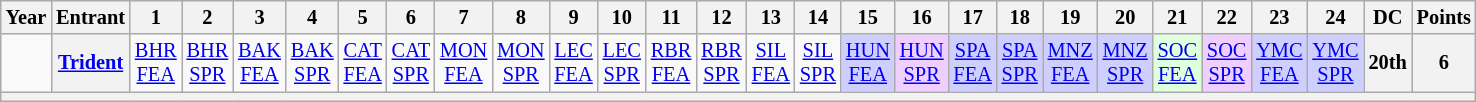<table class="wikitable" style="text-align:center; font-size:85%">
<tr>
<th>Year</th>
<th>Entrant</th>
<th>1</th>
<th>2</th>
<th>3</th>
<th>4</th>
<th>5</th>
<th>6</th>
<th>7</th>
<th>8</th>
<th>9</th>
<th>10</th>
<th>11</th>
<th>12</th>
<th>13</th>
<th>14</th>
<th>15</th>
<th>16</th>
<th>17</th>
<th>18</th>
<th>19</th>
<th>20</th>
<th>21</th>
<th>22</th>
<th>23</th>
<th>24</th>
<th>DC</th>
<th>Points</th>
</tr>
<tr>
<td></td>
<th><a href='#'>Trident</a></th>
<td><a href='#'>BHR<br>FEA</a></td>
<td><a href='#'>BHR<br>SPR</a></td>
<td><a href='#'>BAK<br>FEA</a></td>
<td><a href='#'>BAK<br>SPR</a></td>
<td><a href='#'>CAT<br>FEA</a></td>
<td><a href='#'>CAT<br>SPR</a></td>
<td><a href='#'>MON<br>FEA</a></td>
<td><a href='#'>MON<br>SPR</a></td>
<td><a href='#'>LEC<br>FEA</a></td>
<td><a href='#'>LEC<br>SPR</a></td>
<td><a href='#'>RBR<br>FEA</a></td>
<td><a href='#'>RBR<br>SPR</a></td>
<td><a href='#'>SIL<br>FEA</a></td>
<td><a href='#'>SIL<br>SPR</a></td>
<td style="background:#CFCFFF;"><a href='#'>HUN<br>FEA</a><br></td>
<td style="background:#EFCFFF;"><a href='#'>HUN<br>SPR</a><br></td>
<td style="background:#CFCFFF;"><a href='#'>SPA<br>FEA</a><br></td>
<td style="background:#CFCFFF;"><a href='#'>SPA<br>SPR</a><br></td>
<td style="background:#CFCFFF;"><a href='#'>MNZ<br>FEA</a><br></td>
<td style="background:#CFCFFF;"><a href='#'>MNZ<br>SPR</a><br></td>
<td style="background:#DFFFDF;"><a href='#'>SOC<br>FEA</a><br></td>
<td style="background:#EFCFFF;"><a href='#'>SOC<br>SPR</a><br></td>
<td style="background:#CFCFFF;"><a href='#'>YMC<br>FEA</a><br></td>
<td style="background:#CFCFFF;"><a href='#'>YMC<br>SPR</a><br></td>
<th>20th</th>
<th>6</th>
</tr>
<tr>
<th colspan="28"></th>
</tr>
</table>
